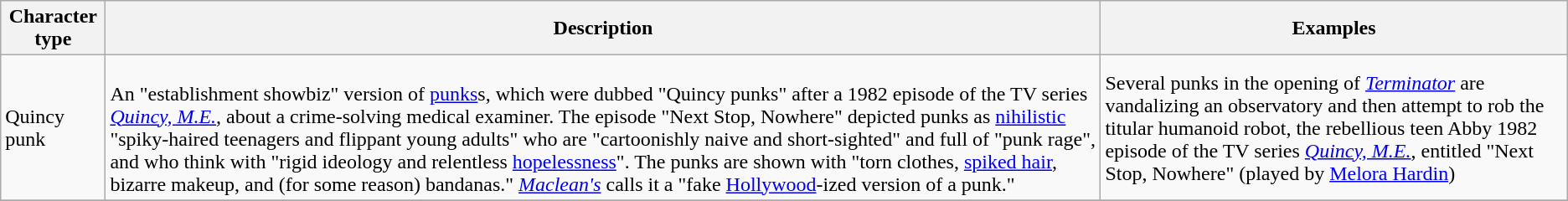<table class="wikitable">
<tr>
<th>Character type</th>
<th>Description</th>
<th>Examples</th>
</tr>
<tr>
<td>Quincy punk</td>
<td><br>An "establishment showbiz" version of <a href='#'>punks</a>s, which were dubbed "Quincy punks" after a 1982 episode of the TV series <em><a href='#'>Quincy, M.E.</a></em>, about a crime-solving medical examiner. The episode "Next Stop, Nowhere" depicted punks as <a href='#'>nihilistic</a> "spiky-haired teenagers and flippant young adults" who are "cartoonishly naive and short-sighted" and full of "punk rage", and who think with "rigid ideology and relentless <a href='#'>hopelessness</a>". The punks are shown with "torn clothes, <a href='#'>spiked hair</a>, bizarre makeup, and (for some reason) bandanas." <em><a href='#'>Maclean's</a></em> calls it a "fake <a href='#'>Hollywood</a>-ized version of a punk."</td>
<td>Several punks in the opening of <em><a href='#'>Terminator</a></em> are vandalizing an observatory and then attempt to rob the titular humanoid robot, the rebellious teen Abby 1982 episode of the TV series <em><a href='#'>Quincy, M.E.</a></em>, entitled "Next Stop, Nowhere" (played by <a href='#'>Melora Hardin</a>)</td>
</tr>
<tr>
</tr>
</table>
